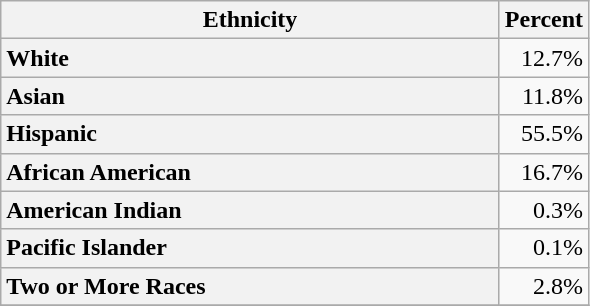<table class="wikitable">
<tr>
<th + style="text-align: center;">Ethnicity</th>
<th align="center">Percent</th>
</tr>
<tr>
<th + style="text-align: left;">White</th>
<td align="right">12.7%</td>
</tr>
<tr>
<th + style="text-align: left;">Asian</th>
<td align="right">11.8%</td>
</tr>
<tr>
<th + style="text-align: left;" width="325pt">Hispanic</th>
<td align="right">55.5%</td>
</tr>
<tr>
<th + style="text-align: left;">African American</th>
<td align="right">16.7%</td>
</tr>
<tr>
<th + style="text-align: left;">American Indian</th>
<td align="right">0.3%</td>
</tr>
<tr>
<th + style="text-align: left;">Pacific Islander</th>
<td align="right">0.1%</td>
</tr>
<tr>
<th + style="text-align: left;">Two or More Races</th>
<td align="right">2.8%</td>
</tr>
<tr>
</tr>
</table>
